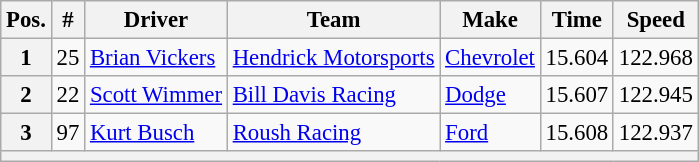<table class="wikitable" style="font-size:95%">
<tr>
<th>Pos.</th>
<th>#</th>
<th>Driver</th>
<th>Team</th>
<th>Make</th>
<th>Time</th>
<th>Speed</th>
</tr>
<tr>
<th>1</th>
<td>25</td>
<td><a href='#'>Brian Vickers</a></td>
<td><a href='#'>Hendrick Motorsports</a></td>
<td><a href='#'>Chevrolet</a></td>
<td>15.604</td>
<td>122.968</td>
</tr>
<tr>
<th>2</th>
<td>22</td>
<td><a href='#'>Scott Wimmer</a></td>
<td><a href='#'>Bill Davis Racing</a></td>
<td><a href='#'>Dodge</a></td>
<td>15.607</td>
<td>122.945</td>
</tr>
<tr>
<th>3</th>
<td>97</td>
<td><a href='#'>Kurt Busch</a></td>
<td><a href='#'>Roush Racing</a></td>
<td><a href='#'>Ford</a></td>
<td>15.608</td>
<td>122.937</td>
</tr>
<tr>
<th colspan="7"></th>
</tr>
</table>
